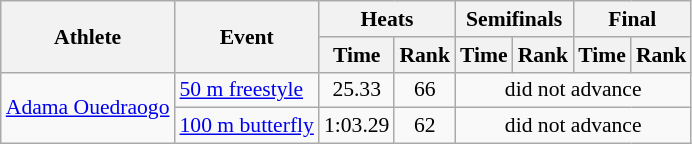<table class=wikitable style="font-size:90%">
<tr>
<th rowspan="2">Athlete</th>
<th rowspan="2">Event</th>
<th colspan="2">Heats</th>
<th colspan="2">Semifinals</th>
<th colspan="2">Final</th>
</tr>
<tr>
<th>Time</th>
<th>Rank</th>
<th>Time</th>
<th>Rank</th>
<th>Time</th>
<th>Rank</th>
</tr>
<tr>
<td rowspan="2"><a href='#'>Adama Ouedraogo</a></td>
<td><a href='#'>50 m freestyle</a></td>
<td align=center>25.33</td>
<td align=center>66</td>
<td align=center colspan=4>did not advance</td>
</tr>
<tr>
<td><a href='#'>100 m butterfly</a></td>
<td align=center>1:03.29</td>
<td align=center>62</td>
<td align=center colspan=4>did not advance</td>
</tr>
</table>
